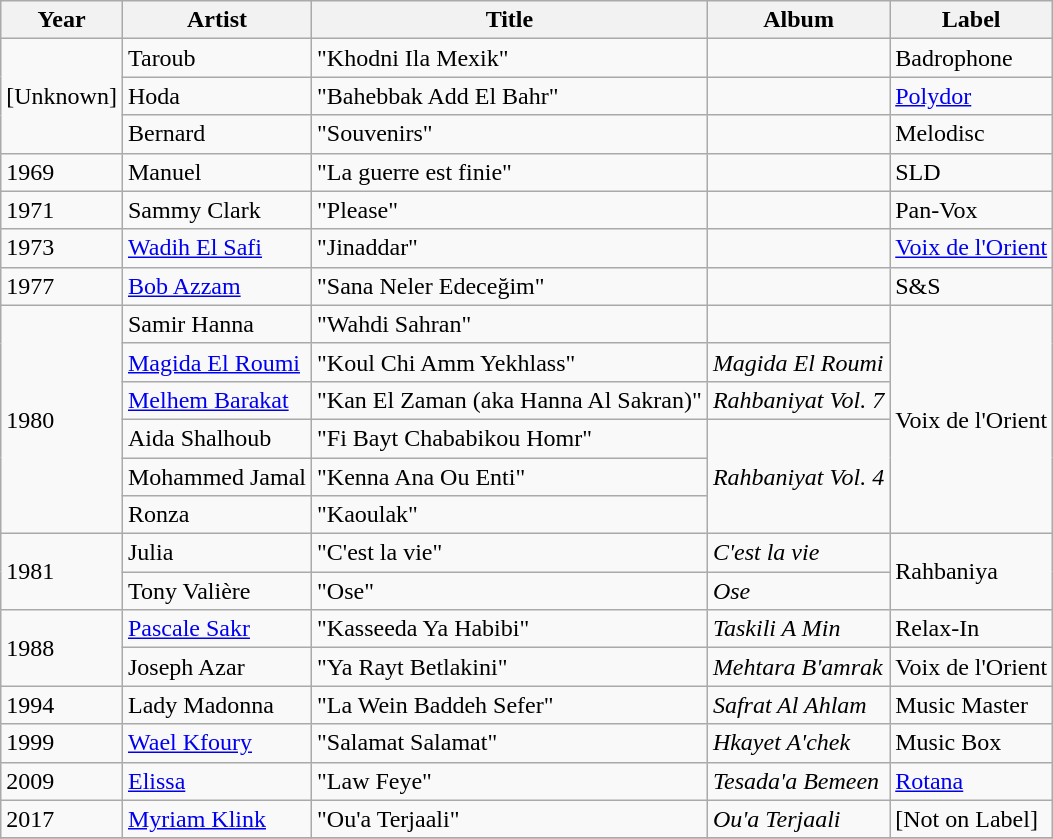<table class="wikitable sortable" border="2">
<tr>
<th scope="col">Year</th>
<th scope="col">Artist</th>
<th scope="col">Title</th>
<th scope="col">Album</th>
<th scope="col">Label</th>
</tr>
<tr>
<td rowspan="3">[Unknown]</td>
<td>Taroub</td>
<td>"Khodni Ila Mexik"</td>
<td></td>
<td>Badrophone</td>
</tr>
<tr>
<td>Hoda</td>
<td>"Bahebbak Add El Bahr"</td>
<td></td>
<td><a href='#'>Polydor</a></td>
</tr>
<tr>
<td>Bernard</td>
<td>"Souvenirs"</td>
<td></td>
<td>Melodisc</td>
</tr>
<tr>
<td>1969</td>
<td>Manuel</td>
<td>"La guerre est finie"</td>
<td></td>
<td>SLD</td>
</tr>
<tr>
<td>1971</td>
<td>Sammy Clark</td>
<td>"Please"</td>
<td></td>
<td>Pan-Vox</td>
</tr>
<tr>
<td>1973</td>
<td><a href='#'>Wadih El Safi</a></td>
<td>"Jinaddar"</td>
<td></td>
<td><a href='#'>Voix de l'Orient</a></td>
</tr>
<tr>
<td>1977</td>
<td><a href='#'>Bob Azzam</a></td>
<td>"Sana Neler Edeceğim"</td>
<td></td>
<td>S&S</td>
</tr>
<tr>
<td rowspan="6">1980</td>
<td>Samir Hanna</td>
<td>"Wahdi Sahran"</td>
<td></td>
<td rowspan="6">Voix de l'Orient</td>
</tr>
<tr>
<td><a href='#'>Magida El Roumi</a></td>
<td>"Koul Chi Amm Yekhlass"</td>
<td><em>Magida El Roumi</em></td>
</tr>
<tr>
<td><a href='#'>Melhem Barakat</a></td>
<td>"Kan El Zaman (aka Hanna Al Sakran)"</td>
<td><em>Rahbaniyat Vol. 7</em></td>
</tr>
<tr>
<td>Aida Shalhoub</td>
<td>"Fi Bayt Chababikou Homr"</td>
<td rowspan="3"><em>Rahbaniyat Vol. 4</em></td>
</tr>
<tr>
<td>Mohammed Jamal</td>
<td>"Kenna Ana Ou Enti"</td>
</tr>
<tr>
<td>Ronza</td>
<td>"Kaoulak"</td>
</tr>
<tr>
<td rowspan="2">1981</td>
<td>Julia</td>
<td>"C'est la vie"</td>
<td><em>C'est la vie</em></td>
<td rowspan="2">Rahbaniya</td>
</tr>
<tr>
<td>Tony Valière</td>
<td>"Ose"</td>
<td><em>Ose</em></td>
</tr>
<tr>
<td rowspan="2">1988</td>
<td><a href='#'>Pascale Sakr</a></td>
<td>"Kasseeda Ya Habibi"</td>
<td><em>Taskili A Min</em></td>
<td>Relax-In</td>
</tr>
<tr>
<td>Joseph Azar</td>
<td>"Ya Rayt Betlakini"</td>
<td><em>Mehtara B'amrak</em></td>
<td>Voix de l'Orient</td>
</tr>
<tr>
<td>1994</td>
<td>Lady Madonna</td>
<td>"La Wein Baddeh Sefer"</td>
<td><em>Safrat Al Ahlam</em></td>
<td>Music Master</td>
</tr>
<tr>
<td>1999</td>
<td><a href='#'>Wael Kfoury</a></td>
<td>"Salamat Salamat"</td>
<td><em>Hkayet A'chek</em></td>
<td>Music Box</td>
</tr>
<tr>
<td>2009</td>
<td><a href='#'>Elissa</a></td>
<td>"Law Feye"</td>
<td><em>Tesada'a Bemeen</em></td>
<td><a href='#'>Rotana</a></td>
</tr>
<tr>
<td>2017</td>
<td><a href='#'>Myriam Klink</a></td>
<td>"Ou'a Terjaali"</td>
<td><em>Ou'a Terjaali</em></td>
<td>[Not on Label]</td>
</tr>
<tr>
</tr>
</table>
